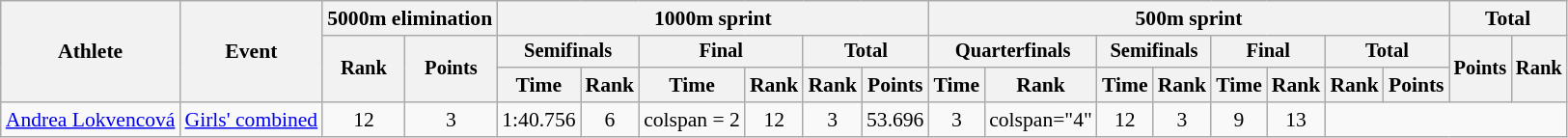<table class="wikitable" style="text-align:center; font-size:90%;">
<tr>
<th rowspan="3">Athlete</th>
<th rowspan="3">Event</th>
<th colspan="2">5000m elimination</th>
<th colspan="6">1000m sprint</th>
<th colspan="8">500m sprint</th>
<th colspan="2">Total</th>
</tr>
<tr style="font-size:95%;">
<th rowspan="2">Rank</th>
<th rowspan="2">Points</th>
<th colspan="2">Semifinals</th>
<th colspan="2">Final</th>
<th colspan="2">Total</th>
<th colspan="2">Quarterfinals</th>
<th colspan="2">Semifinals</th>
<th colspan="2">Final</th>
<th colspan="2">Total</th>
<th rowspan="2">Points</th>
<th rowspan="2">Rank</th>
</tr>
<tr>
<th>Time</th>
<th>Rank</th>
<th>Time</th>
<th>Rank</th>
<th>Rank</th>
<th>Points</th>
<th>Time</th>
<th>Rank</th>
<th>Time</th>
<th>Rank</th>
<th>Time</th>
<th>Rank</th>
<th>Rank</th>
<th>Points</th>
</tr>
<tr>
<td><a href='#'>Andrea Lokvencová</a></td>
<td><a href='#'>Girls' combined</a></td>
<td>12</td>
<td>3</td>
<td>1:40.756</td>
<td>6</td>
<td>colspan = 2 </td>
<td>12</td>
<td>3</td>
<td>53.696</td>
<td>3</td>
<td>colspan="4" </td>
<td>12</td>
<td>3</td>
<td>9</td>
<td>13</td>
</tr>
</table>
